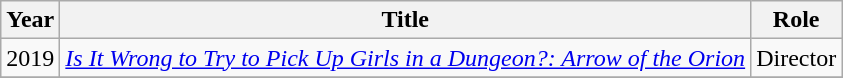<table class = "wikitable sortable">
<tr>
<th>Year</th>
<th>Title</th>
<th>Role</th>
</tr>
<tr>
<td>2019</td>
<td><em><a href='#'>Is It Wrong to Try to Pick Up Girls in a Dungeon?: Arrow of the Orion</a></em></td>
<td>Director</td>
</tr>
<tr>
</tr>
</table>
